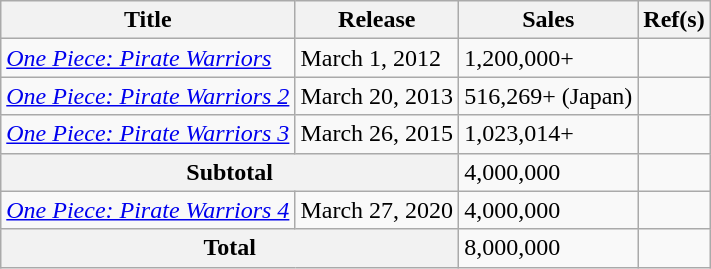<table class="wikitable">
<tr>
<th>Title</th>
<th>Release</th>
<th>Sales</th>
<th>Ref(s)</th>
</tr>
<tr>
<td><em><a href='#'>One Piece: Pirate Warriors</a></em></td>
<td>March 1, 2012</td>
<td>1,200,000+</td>
<td></td>
</tr>
<tr>
<td><em><a href='#'>One Piece: Pirate Warriors 2</a></em></td>
<td>March 20, 2013</td>
<td>516,269+ (Japan)</td>
<td></td>
</tr>
<tr>
<td><em><a href='#'>One Piece: Pirate Warriors 3</a></em></td>
<td>March 26, 2015</td>
<td>1,023,014+</td>
<td></td>
</tr>
<tr>
<th colspan="2">Subtotal</th>
<td>4,000,000</td>
<td></td>
</tr>
<tr>
<td><em><a href='#'>One Piece: Pirate Warriors 4</a></em></td>
<td>March 27, 2020</td>
<td>4,000,000</td>
<td></td>
</tr>
<tr>
<th colspan="2">Total</th>
<td>8,000,000</td>
<td></td>
</tr>
</table>
